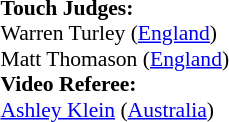<table width=100% style="font-size: 90%">
<tr>
<td><br><strong>Touch Judges:</strong>
<br>Warren Turley (<a href='#'>England</a>)
<br>Matt Thomason (<a href='#'>England</a>)
<br><strong>Video Referee:</strong>
<br><a href='#'>Ashley Klein</a> (<a href='#'>Australia</a>)</td>
</tr>
</table>
